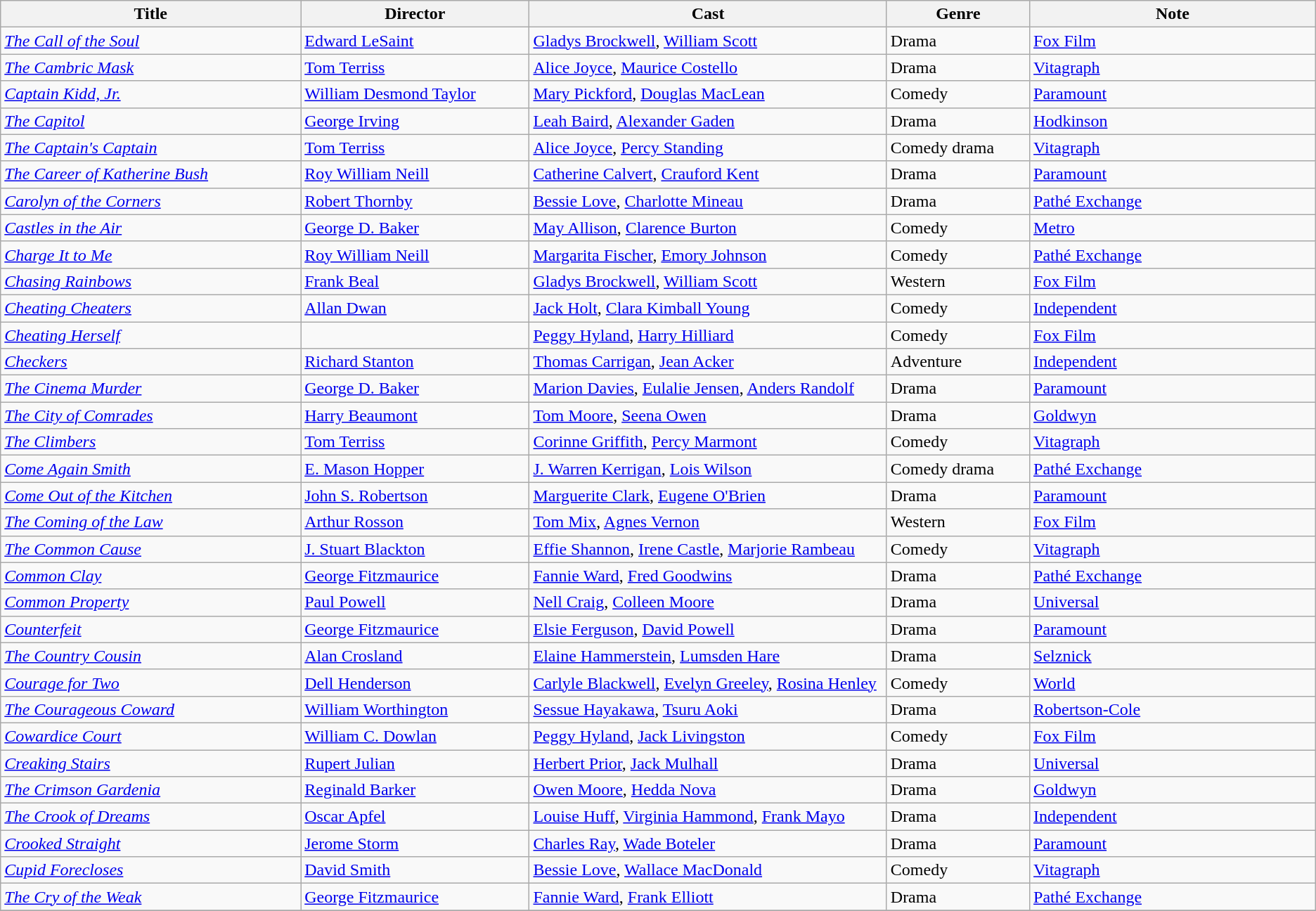<table class="wikitable">
<tr>
<th style="width:21%;">Title</th>
<th style="width:16%;">Director</th>
<th style="width:25%;">Cast</th>
<th style="width:10%;">Genre</th>
<th style="width:20%;">Note</th>
</tr>
<tr>
<td><em><a href='#'>The Call of the Soul</a></em></td>
<td><a href='#'>Edward LeSaint</a></td>
<td><a href='#'>Gladys Brockwell</a>, <a href='#'>William Scott</a></td>
<td>Drama</td>
<td><a href='#'>Fox Film</a></td>
</tr>
<tr>
<td><em><a href='#'>The Cambric Mask</a></em></td>
<td><a href='#'>Tom Terriss</a></td>
<td><a href='#'>Alice Joyce</a>, <a href='#'>Maurice Costello</a></td>
<td>Drama</td>
<td><a href='#'>Vitagraph</a></td>
</tr>
<tr>
<td><em><a href='#'>Captain Kidd, Jr.</a></em></td>
<td><a href='#'>William Desmond Taylor</a></td>
<td><a href='#'>Mary Pickford</a>, <a href='#'>Douglas MacLean</a></td>
<td>Comedy</td>
<td><a href='#'>Paramount</a></td>
</tr>
<tr>
<td><em><a href='#'>The Capitol</a></em></td>
<td><a href='#'>George Irving</a></td>
<td><a href='#'>Leah Baird</a>, <a href='#'>Alexander Gaden</a></td>
<td>Drama</td>
<td><a href='#'>Hodkinson</a></td>
</tr>
<tr>
<td><em><a href='#'>The Captain's Captain</a></em></td>
<td><a href='#'>Tom Terriss</a></td>
<td><a href='#'>Alice Joyce</a>, <a href='#'>Percy Standing</a></td>
<td>Comedy drama</td>
<td><a href='#'>Vitagraph</a></td>
</tr>
<tr>
<td><em><a href='#'>The Career of Katherine Bush</a></em></td>
<td><a href='#'>Roy William Neill</a></td>
<td><a href='#'>Catherine Calvert</a>, <a href='#'>Crauford Kent</a></td>
<td>Drama</td>
<td><a href='#'>Paramount</a></td>
</tr>
<tr>
<td><em><a href='#'>Carolyn of the Corners</a></em></td>
<td><a href='#'>Robert Thornby</a></td>
<td><a href='#'>Bessie Love</a>, <a href='#'>Charlotte Mineau</a></td>
<td>Drama</td>
<td><a href='#'>Pathé Exchange</a></td>
</tr>
<tr>
<td><em><a href='#'>Castles in the Air</a></em></td>
<td><a href='#'>George D. Baker</a></td>
<td><a href='#'>May Allison</a>, <a href='#'>Clarence Burton</a></td>
<td>Comedy</td>
<td><a href='#'>Metro</a></td>
</tr>
<tr>
<td><em><a href='#'>Charge It to Me</a></em></td>
<td><a href='#'>Roy William Neill</a></td>
<td><a href='#'>Margarita Fischer</a>, <a href='#'>Emory Johnson</a></td>
<td>Comedy</td>
<td><a href='#'>Pathé Exchange</a></td>
</tr>
<tr>
<td><em><a href='#'>Chasing Rainbows</a></em></td>
<td><a href='#'>Frank Beal</a></td>
<td><a href='#'>Gladys Brockwell</a>, <a href='#'>William Scott</a></td>
<td>Western</td>
<td><a href='#'>Fox Film</a></td>
</tr>
<tr>
<td><em><a href='#'>Cheating Cheaters</a></em></td>
<td><a href='#'>Allan Dwan</a></td>
<td><a href='#'>Jack Holt</a>, <a href='#'>Clara Kimball Young</a></td>
<td>Comedy</td>
<td><a href='#'>Independent</a></td>
</tr>
<tr>
<td><em><a href='#'>Cheating Herself</a></em></td>
<td></td>
<td><a href='#'>Peggy Hyland</a>, <a href='#'>Harry Hilliard</a></td>
<td>Comedy</td>
<td><a href='#'>Fox Film</a></td>
</tr>
<tr>
<td><em><a href='#'>Checkers</a></em></td>
<td><a href='#'>Richard Stanton</a></td>
<td><a href='#'>Thomas Carrigan</a>, <a href='#'>Jean Acker</a></td>
<td>Adventure</td>
<td><a href='#'>Independent</a></td>
</tr>
<tr>
<td><em><a href='#'>The Cinema Murder</a></em></td>
<td><a href='#'>George D. Baker</a></td>
<td><a href='#'>Marion Davies</a>, <a href='#'>Eulalie Jensen</a>, <a href='#'>Anders Randolf</a></td>
<td>Drama</td>
<td><a href='#'>Paramount</a></td>
</tr>
<tr>
<td><em><a href='#'>The City of Comrades</a></em></td>
<td><a href='#'>Harry Beaumont</a></td>
<td><a href='#'>Tom Moore</a>, <a href='#'>Seena Owen</a></td>
<td>Drama</td>
<td><a href='#'>Goldwyn</a></td>
</tr>
<tr>
<td><em><a href='#'>The Climbers</a></em></td>
<td><a href='#'>Tom Terriss</a></td>
<td><a href='#'>Corinne Griffith</a>, <a href='#'>Percy Marmont</a></td>
<td>Comedy</td>
<td><a href='#'>Vitagraph</a></td>
</tr>
<tr>
<td><em><a href='#'>Come Again Smith</a></em></td>
<td><a href='#'>E. Mason Hopper</a></td>
<td><a href='#'>J. Warren Kerrigan</a>, <a href='#'>Lois Wilson</a></td>
<td>Comedy drama</td>
<td><a href='#'>Pathé Exchange</a></td>
</tr>
<tr>
<td><em><a href='#'>Come Out of the Kitchen</a></em></td>
<td><a href='#'>John S. Robertson</a></td>
<td><a href='#'>Marguerite Clark</a>, <a href='#'>Eugene O'Brien</a></td>
<td>Drama</td>
<td><a href='#'>Paramount</a></td>
</tr>
<tr>
<td><em><a href='#'>The Coming of the Law</a></em></td>
<td><a href='#'>Arthur Rosson</a></td>
<td><a href='#'>Tom Mix</a>, <a href='#'>Agnes Vernon</a></td>
<td>Western</td>
<td><a href='#'>Fox Film</a></td>
</tr>
<tr>
<td><em><a href='#'>The Common Cause</a></em></td>
<td><a href='#'>J. Stuart Blackton</a></td>
<td><a href='#'>Effie Shannon</a>, <a href='#'>Irene Castle</a>, <a href='#'>Marjorie Rambeau</a></td>
<td>Comedy</td>
<td><a href='#'>Vitagraph</a></td>
</tr>
<tr>
<td><em><a href='#'>Common Clay</a></em></td>
<td><a href='#'>George Fitzmaurice</a></td>
<td><a href='#'>Fannie Ward</a>, <a href='#'>Fred Goodwins</a></td>
<td>Drama</td>
<td><a href='#'>Pathé Exchange</a></td>
</tr>
<tr>
<td><em><a href='#'>Common Property</a></em></td>
<td><a href='#'>Paul Powell</a></td>
<td><a href='#'>Nell Craig</a>, <a href='#'>Colleen Moore</a></td>
<td>Drama</td>
<td><a href='#'>Universal</a></td>
</tr>
<tr>
<td><em><a href='#'>Counterfeit</a></em></td>
<td><a href='#'>George Fitzmaurice</a></td>
<td><a href='#'>Elsie Ferguson</a>, <a href='#'>David Powell</a></td>
<td>Drama</td>
<td><a href='#'>Paramount</a></td>
</tr>
<tr>
<td><em><a href='#'>The Country Cousin</a></em></td>
<td><a href='#'>Alan Crosland</a></td>
<td><a href='#'>Elaine Hammerstein</a>, <a href='#'>Lumsden Hare</a></td>
<td>Drama</td>
<td><a href='#'>Selznick</a></td>
</tr>
<tr>
<td><em><a href='#'>Courage for Two</a></em></td>
<td><a href='#'>Dell Henderson</a></td>
<td><a href='#'>Carlyle Blackwell</a>, <a href='#'>Evelyn Greeley</a>, <a href='#'>Rosina Henley</a></td>
<td>Comedy</td>
<td><a href='#'>World</a></td>
</tr>
<tr>
<td><em><a href='#'>The Courageous Coward</a></em></td>
<td><a href='#'>William Worthington</a></td>
<td><a href='#'>Sessue Hayakawa</a>, <a href='#'>Tsuru Aoki</a></td>
<td>Drama</td>
<td><a href='#'>Robertson-Cole</a></td>
</tr>
<tr>
<td><em><a href='#'>Cowardice Court</a></em></td>
<td><a href='#'>William C. Dowlan</a></td>
<td><a href='#'>Peggy Hyland</a>, <a href='#'>Jack Livingston</a></td>
<td>Comedy</td>
<td><a href='#'>Fox Film</a></td>
</tr>
<tr>
<td><em><a href='#'>Creaking Stairs</a></em></td>
<td><a href='#'>Rupert Julian</a></td>
<td><a href='#'>Herbert Prior</a>, <a href='#'>Jack Mulhall</a></td>
<td>Drama</td>
<td><a href='#'>Universal</a></td>
</tr>
<tr>
<td><em><a href='#'>The Crimson Gardenia</a></em></td>
<td><a href='#'>Reginald Barker</a></td>
<td><a href='#'>Owen Moore</a>, <a href='#'>Hedda Nova</a></td>
<td>Drama</td>
<td><a href='#'>Goldwyn</a></td>
</tr>
<tr>
<td><em><a href='#'>The Crook of Dreams</a></em></td>
<td><a href='#'>Oscar Apfel</a></td>
<td><a href='#'>Louise Huff</a>, <a href='#'>Virginia Hammond</a>, <a href='#'>Frank Mayo</a></td>
<td>Drama</td>
<td><a href='#'>Independent</a></td>
</tr>
<tr>
<td><em><a href='#'>Crooked Straight</a></em></td>
<td><a href='#'>Jerome Storm</a></td>
<td><a href='#'>Charles Ray</a>, <a href='#'>Wade Boteler</a></td>
<td>Drama</td>
<td><a href='#'>Paramount</a></td>
</tr>
<tr>
<td><em><a href='#'>Cupid Forecloses</a></em></td>
<td><a href='#'>David Smith</a></td>
<td><a href='#'>Bessie Love</a>, <a href='#'>Wallace MacDonald</a></td>
<td>Comedy</td>
<td><a href='#'>Vitagraph</a></td>
</tr>
<tr>
<td><em><a href='#'>The Cry of the Weak</a></em></td>
<td><a href='#'>George Fitzmaurice</a></td>
<td><a href='#'>Fannie Ward</a>, <a href='#'>Frank Elliott</a></td>
<td>Drama</td>
<td><a href='#'>Pathé Exchange</a></td>
</tr>
<tr>
</tr>
</table>
